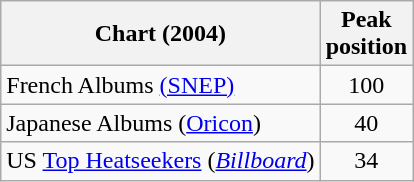<table class="wikitable sortable">
<tr>
<th>Chart (2004)</th>
<th>Peak<br>position</th>
</tr>
<tr>
<td align="left">French Albums <a href='#'>(SNEP)</a></td>
<td style="text-align:center;">100</td>
</tr>
<tr>
<td align="left">Japanese Albums (<a href='#'>Oricon</a>)</td>
<td style="text-align:center;">40</td>
</tr>
<tr>
<td align="left">US <a href='#'>Top Heatseekers</a> (<em><a href='#'>Billboard</a></em>)</td>
<td style="text-align:center;">34</td>
</tr>
</table>
